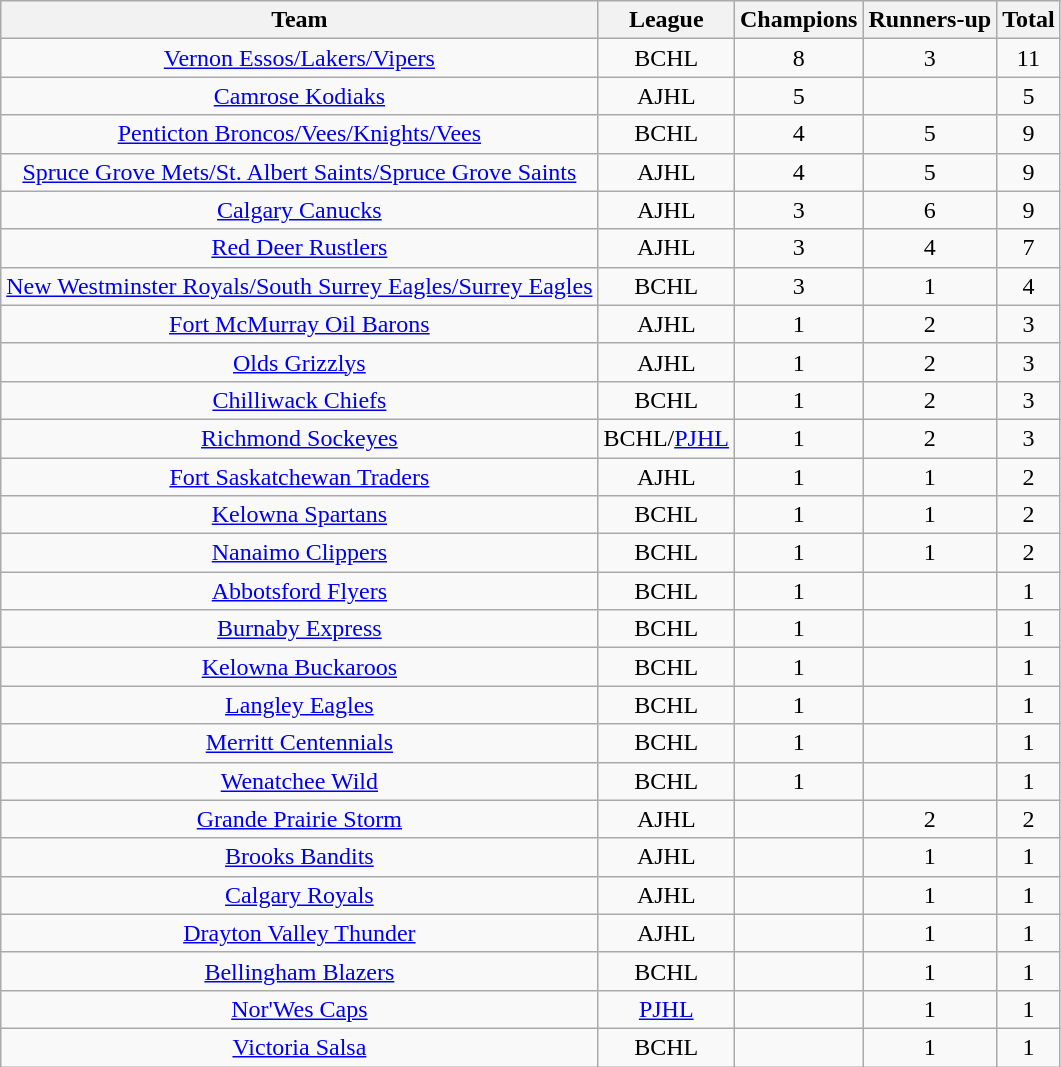<table class="wikitable sortable" style="text-align: center;">
<tr>
<th>Team</th>
<th>League</th>
<th>Champions</th>
<th>Runners-up</th>
<th>Total</th>
</tr>
<tr>
<td><a href='#'>Vernon Essos/Lakers/Vipers</a></td>
<td>BCHL</td>
<td>8</td>
<td>3</td>
<td>11</td>
</tr>
<tr>
<td><a href='#'>Camrose Kodiaks</a></td>
<td>AJHL</td>
<td>5</td>
<td></td>
<td>5</td>
</tr>
<tr>
<td><a href='#'>Penticton Broncos/Vees/Knights/Vees</a></td>
<td>BCHL</td>
<td>4</td>
<td>5</td>
<td>9</td>
</tr>
<tr>
<td><a href='#'>Spruce Grove Mets/St. Albert Saints/Spruce Grove Saints</a></td>
<td>AJHL</td>
<td>4</td>
<td>5</td>
<td>9</td>
</tr>
<tr>
<td><a href='#'>Calgary Canucks</a></td>
<td>AJHL</td>
<td>3</td>
<td>6</td>
<td>9</td>
</tr>
<tr>
<td><a href='#'>Red Deer Rustlers</a></td>
<td>AJHL</td>
<td>3</td>
<td>4</td>
<td>7</td>
</tr>
<tr>
<td><a href='#'>New Westminster Royals/South Surrey Eagles/Surrey Eagles</a></td>
<td>BCHL</td>
<td>3</td>
<td>1</td>
<td>4</td>
</tr>
<tr>
<td><a href='#'>Fort McMurray Oil Barons</a></td>
<td>AJHL</td>
<td>1</td>
<td>2</td>
<td>3</td>
</tr>
<tr>
<td><a href='#'>Olds Grizzlys</a></td>
<td>AJHL</td>
<td>1</td>
<td>2</td>
<td>3</td>
</tr>
<tr>
<td><a href='#'>Chilliwack Chiefs</a></td>
<td>BCHL</td>
<td>1</td>
<td>2</td>
<td>3</td>
</tr>
<tr>
<td><a href='#'>Richmond Sockeyes</a></td>
<td>BCHL/<a href='#'>PJHL</a></td>
<td>1</td>
<td>2</td>
<td>3</td>
</tr>
<tr>
<td><a href='#'>Fort Saskatchewan Traders</a></td>
<td>AJHL</td>
<td>1</td>
<td>1</td>
<td>2</td>
</tr>
<tr>
<td><a href='#'>Kelowna Spartans</a></td>
<td>BCHL</td>
<td>1</td>
<td>1</td>
<td>2</td>
</tr>
<tr>
<td><a href='#'>Nanaimo Clippers</a></td>
<td>BCHL</td>
<td>1</td>
<td>1</td>
<td>2</td>
</tr>
<tr>
<td><a href='#'>Abbotsford Flyers</a></td>
<td>BCHL</td>
<td>1</td>
<td></td>
<td>1</td>
</tr>
<tr>
<td><a href='#'>Burnaby Express</a></td>
<td>BCHL</td>
<td>1</td>
<td></td>
<td>1</td>
</tr>
<tr>
<td><a href='#'>Kelowna Buckaroos</a></td>
<td>BCHL</td>
<td>1</td>
<td></td>
<td>1</td>
</tr>
<tr>
<td><a href='#'>Langley Eagles</a></td>
<td>BCHL</td>
<td>1</td>
<td></td>
<td>1</td>
</tr>
<tr>
<td><a href='#'>Merritt Centennials</a></td>
<td>BCHL</td>
<td>1</td>
<td></td>
<td>1</td>
</tr>
<tr>
<td><a href='#'>Wenatchee Wild</a></td>
<td>BCHL</td>
<td>1</td>
<td></td>
<td>1</td>
</tr>
<tr>
<td><a href='#'>Grande Prairie Storm</a></td>
<td>AJHL</td>
<td></td>
<td>2</td>
<td>2</td>
</tr>
<tr>
<td><a href='#'>Brooks Bandits</a></td>
<td>AJHL</td>
<td></td>
<td>1</td>
<td>1</td>
</tr>
<tr>
<td><a href='#'>Calgary Royals</a></td>
<td>AJHL</td>
<td></td>
<td>1</td>
<td>1</td>
</tr>
<tr>
<td><a href='#'>Drayton Valley Thunder</a></td>
<td>AJHL</td>
<td></td>
<td>1</td>
<td>1</td>
</tr>
<tr>
<td><a href='#'>Bellingham Blazers</a></td>
<td>BCHL</td>
<td></td>
<td>1</td>
<td>1</td>
</tr>
<tr>
<td><a href='#'>Nor'Wes Caps</a></td>
<td><a href='#'>PJHL</a></td>
<td></td>
<td>1</td>
<td>1</td>
</tr>
<tr>
<td><a href='#'>Victoria Salsa</a></td>
<td>BCHL</td>
<td></td>
<td>1</td>
<td>1</td>
</tr>
</table>
